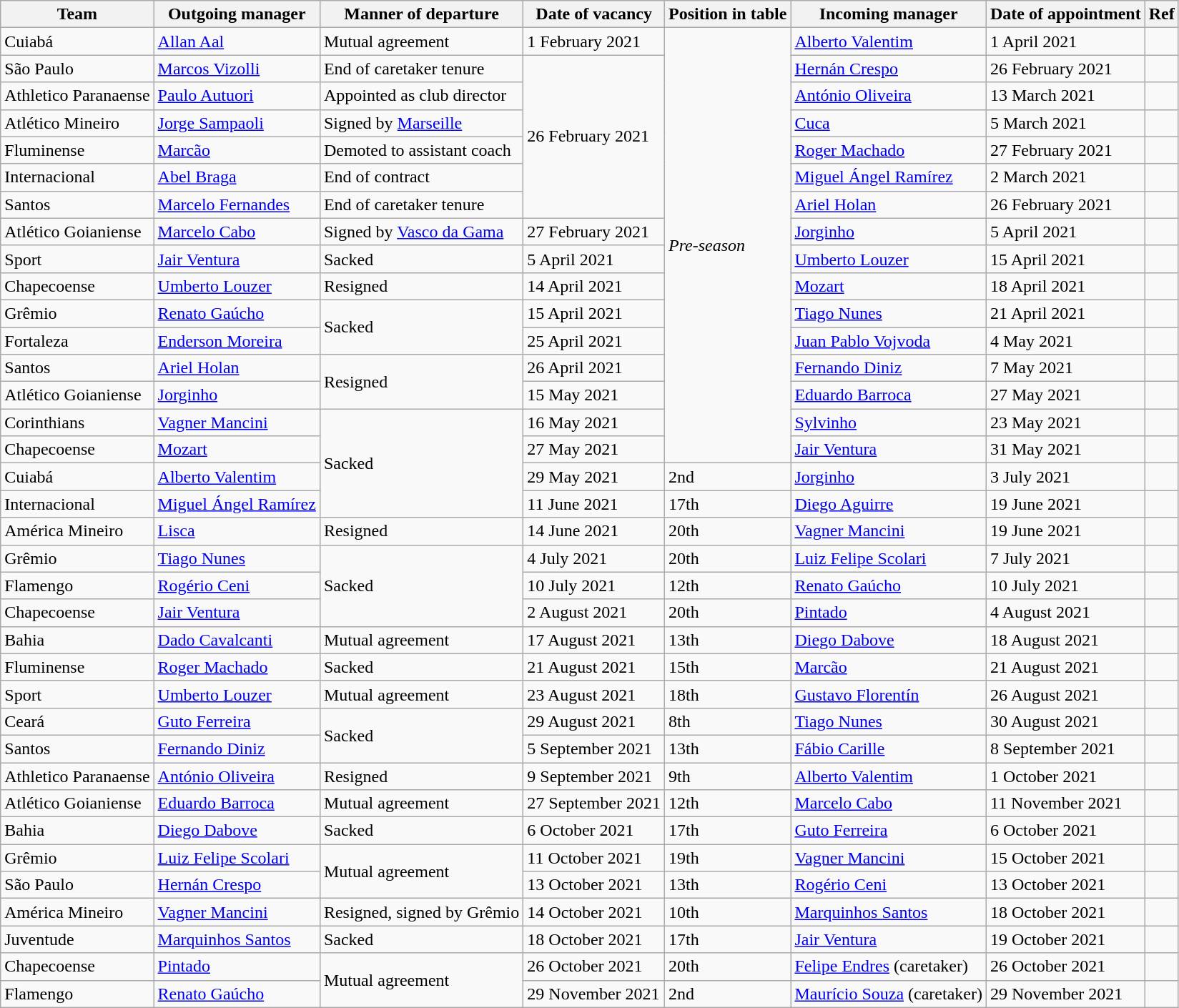<table class="wikitable sortable">
<tr>
<th>Team</th>
<th>Outgoing manager</th>
<th>Manner of departure</th>
<th>Date of vacancy</th>
<th>Position in table</th>
<th>Incoming manager</th>
<th>Date of appointment</th>
<th>Ref</th>
</tr>
<tr>
<td>Cuiabá</td>
<td> <a href='#'>Allan Aal</a></td>
<td>Mutual agreement</td>
<td>1 February 2021</td>
<td rowspan=16><em>Pre-season</em></td>
<td> <a href='#'>Alberto Valentim</a></td>
<td>1 April 2021</td>
<td></td>
</tr>
<tr>
<td>São Paulo</td>
<td> <a href='#'>Marcos Vizolli</a></td>
<td>End of caretaker tenure</td>
<td rowspan=6>26 February 2021</td>
<td> <a href='#'>Hernán Crespo</a></td>
<td>26 February 2021</td>
<td></td>
</tr>
<tr>
<td>Athletico Paranaense</td>
<td> <a href='#'>Paulo Autuori</a></td>
<td>Appointed as club director</td>
<td> <a href='#'>António Oliveira</a></td>
<td>13 March 2021</td>
<td></td>
</tr>
<tr>
<td>Atlético Mineiro</td>
<td> <a href='#'>Jorge Sampaoli</a></td>
<td>Signed by <a href='#'>Marseille</a></td>
<td> <a href='#'>Cuca</a></td>
<td>5 March 2021</td>
<td></td>
</tr>
<tr>
<td>Fluminense</td>
<td> <a href='#'>Marcão</a></td>
<td>Demoted to assistant coach</td>
<td> <a href='#'>Roger Machado</a></td>
<td>27 February 2021</td>
<td></td>
</tr>
<tr>
<td>Internacional</td>
<td> <a href='#'>Abel Braga</a></td>
<td>End of contract</td>
<td> <a href='#'>Miguel Ángel Ramírez</a></td>
<td>2 March 2021</td>
<td></td>
</tr>
<tr>
<td>Santos</td>
<td> <a href='#'>Marcelo Fernandes</a></td>
<td>End of caretaker tenure</td>
<td> <a href='#'>Ariel Holan</a></td>
<td>26 February 2021</td>
<td></td>
</tr>
<tr>
<td>Atlético Goianiense</td>
<td> <a href='#'>Marcelo Cabo</a></td>
<td>Signed by <a href='#'>Vasco da Gama</a></td>
<td>27 February 2021</td>
<td> <a href='#'>Jorginho</a></td>
<td>5 April 2021</td>
<td></td>
</tr>
<tr>
<td>Sport</td>
<td> <a href='#'>Jair Ventura</a></td>
<td>Sacked</td>
<td>5 April 2021</td>
<td> <a href='#'>Umberto Louzer</a></td>
<td>15 April 2021</td>
<td></td>
</tr>
<tr>
<td>Chapecoense</td>
<td> <a href='#'>Umberto Louzer</a></td>
<td>Resigned</td>
<td>14 April 2021</td>
<td> <a href='#'>Mozart</a></td>
<td>18 April 2021</td>
<td></td>
</tr>
<tr>
<td>Grêmio</td>
<td> <a href='#'>Renato Gaúcho</a></td>
<td rowspan=2>Sacked</td>
<td>15 April 2021</td>
<td> <a href='#'>Tiago Nunes</a></td>
<td>21 April 2021</td>
<td></td>
</tr>
<tr>
<td>Fortaleza</td>
<td> <a href='#'>Enderson Moreira</a></td>
<td>25 April 2021</td>
<td> <a href='#'>Juan Pablo Vojvoda</a></td>
<td>4 May 2021</td>
<td></td>
</tr>
<tr>
<td>Santos</td>
<td> <a href='#'>Ariel Holan</a></td>
<td rowspan=2>Resigned</td>
<td>26 April 2021</td>
<td> <a href='#'>Fernando Diniz</a></td>
<td>7 May 2021</td>
<td></td>
</tr>
<tr>
<td>Atlético Goianiense</td>
<td> <a href='#'>Jorginho</a></td>
<td>15 May 2021</td>
<td> <a href='#'>Eduardo Barroca</a></td>
<td>27 May 2021</td>
<td></td>
</tr>
<tr>
<td>Corinthians</td>
<td> <a href='#'>Vagner Mancini</a></td>
<td rowspan=4>Sacked</td>
<td>16 May 2021</td>
<td> <a href='#'>Sylvinho</a></td>
<td>23 May 2021</td>
<td></td>
</tr>
<tr>
<td>Chapecoense</td>
<td> <a href='#'>Mozart</a></td>
<td>27 May 2021</td>
<td> <a href='#'>Jair Ventura</a></td>
<td>31 May 2021</td>
<td></td>
</tr>
<tr>
<td>Cuiabá</td>
<td> <a href='#'>Alberto Valentim</a></td>
<td>29 May 2021</td>
<td>2nd</td>
<td> <a href='#'>Jorginho</a></td>
<td>3 July 2021</td>
<td></td>
</tr>
<tr>
<td>Internacional</td>
<td> <a href='#'>Miguel Ángel Ramírez</a></td>
<td>11 June 2021</td>
<td>17th</td>
<td> <a href='#'>Diego Aguirre</a></td>
<td>19 June 2021</td>
<td></td>
</tr>
<tr>
<td>América Mineiro</td>
<td> <a href='#'>Lisca</a></td>
<td>Resigned</td>
<td>14 June 2021</td>
<td>20th</td>
<td> <a href='#'>Vagner Mancini</a></td>
<td>19 June 2021</td>
<td></td>
</tr>
<tr>
<td>Grêmio</td>
<td> <a href='#'>Tiago Nunes</a></td>
<td rowspan="3">Sacked</td>
<td>4 July 2021</td>
<td>20th</td>
<td> <a href='#'>Luiz Felipe Scolari</a></td>
<td>7 July 2021</td>
<td></td>
</tr>
<tr>
<td>Flamengo</td>
<td> <a href='#'>Rogério Ceni</a></td>
<td>10 July 2021</td>
<td>12th</td>
<td> <a href='#'>Renato Gaúcho</a></td>
<td>10 July 2021</td>
<td></td>
</tr>
<tr>
<td>Chapecoense</td>
<td> <a href='#'>Jair Ventura</a></td>
<td>2 August 2021</td>
<td>20th</td>
<td> <a href='#'>Pintado</a></td>
<td>4 August 2021</td>
<td></td>
</tr>
<tr>
<td>Bahia</td>
<td> <a href='#'>Dado Cavalcanti</a></td>
<td>Mutual agreement</td>
<td>17 August 2021</td>
<td>13th</td>
<td> <a href='#'>Diego Dabove</a></td>
<td>18 August 2021</td>
<td></td>
</tr>
<tr>
<td>Fluminense</td>
<td> <a href='#'>Roger Machado</a></td>
<td>Sacked</td>
<td>21 August 2021</td>
<td>15th</td>
<td> <a href='#'>Marcão</a></td>
<td>21 August 2021</td>
<td></td>
</tr>
<tr>
<td>Sport</td>
<td> <a href='#'>Umberto Louzer</a></td>
<td>Mutual agreement</td>
<td>23 August 2021</td>
<td>18th</td>
<td> <a href='#'>Gustavo Florentín</a></td>
<td>26 August 2021</td>
<td></td>
</tr>
<tr>
<td>Ceará</td>
<td> <a href='#'>Guto Ferreira</a></td>
<td rowspan="2">Sacked</td>
<td>29 August 2021</td>
<td>8th</td>
<td> <a href='#'>Tiago Nunes</a></td>
<td>30 August 2021</td>
<td></td>
</tr>
<tr>
<td>Santos</td>
<td> <a href='#'>Fernando Diniz</a></td>
<td>5 September 2021</td>
<td>13th</td>
<td> <a href='#'>Fábio Carille</a></td>
<td>8 September 2021</td>
<td></td>
</tr>
<tr>
<td>Athletico Paranaense</td>
<td> <a href='#'>António Oliveira</a></td>
<td>Resigned</td>
<td>9 September 2021</td>
<td>9th</td>
<td> <a href='#'>Alberto Valentim</a></td>
<td>1 October 2021</td>
<td></td>
</tr>
<tr>
<td>Atlético Goianiense</td>
<td> <a href='#'>Eduardo Barroca</a></td>
<td>Mutual agreement</td>
<td>27 September 2021</td>
<td>12th</td>
<td> <a href='#'>Marcelo Cabo</a></td>
<td>11 November 2021</td>
<td></td>
</tr>
<tr>
<td>Bahia</td>
<td> <a href='#'>Diego Dabove</a></td>
<td>Sacked</td>
<td>6 October 2021</td>
<td>17th</td>
<td> <a href='#'>Guto Ferreira</a></td>
<td>6 October 2021</td>
<td></td>
</tr>
<tr>
<td>Grêmio</td>
<td> <a href='#'>Luiz Felipe Scolari</a></td>
<td rowspan="2">Mutual agreement</td>
<td>11 October 2021</td>
<td>19th</td>
<td> <a href='#'>Vagner Mancini</a></td>
<td>15 October 2021</td>
<td></td>
</tr>
<tr>
<td>São Paulo</td>
<td> <a href='#'>Hernán Crespo</a></td>
<td>13 October 2021</td>
<td>13th</td>
<td> <a href='#'>Rogério Ceni</a></td>
<td>13 October 2021</td>
<td></td>
</tr>
<tr>
<td>América Mineiro</td>
<td> <a href='#'>Vagner Mancini</a></td>
<td>Resigned, signed by Grêmio</td>
<td>14 October 2021</td>
<td>10th</td>
<td> <a href='#'>Marquinhos Santos</a></td>
<td>18 October 2021</td>
<td></td>
</tr>
<tr>
<td>Juventude</td>
<td> <a href='#'>Marquinhos Santos</a></td>
<td>Sacked</td>
<td>18 October 2021</td>
<td>17th</td>
<td> <a href='#'>Jair Ventura</a></td>
<td>19 October 2021</td>
<td></td>
</tr>
<tr>
<td>Chapecoense</td>
<td> <a href='#'>Pintado</a></td>
<td rowspan=2>Mutual agreement</td>
<td>26 October 2021</td>
<td>20th</td>
<td> <a href='#'>Felipe Endres</a> (caretaker)</td>
<td>26 October 2021</td>
<td></td>
</tr>
<tr>
<td>Flamengo</td>
<td> <a href='#'>Renato Gaúcho</a></td>
<td>29 November 2021</td>
<td>2nd</td>
<td> <a href='#'>Maurício Souza</a> (caretaker)</td>
<td>29 November 2021</td>
<td></td>
</tr>
</table>
